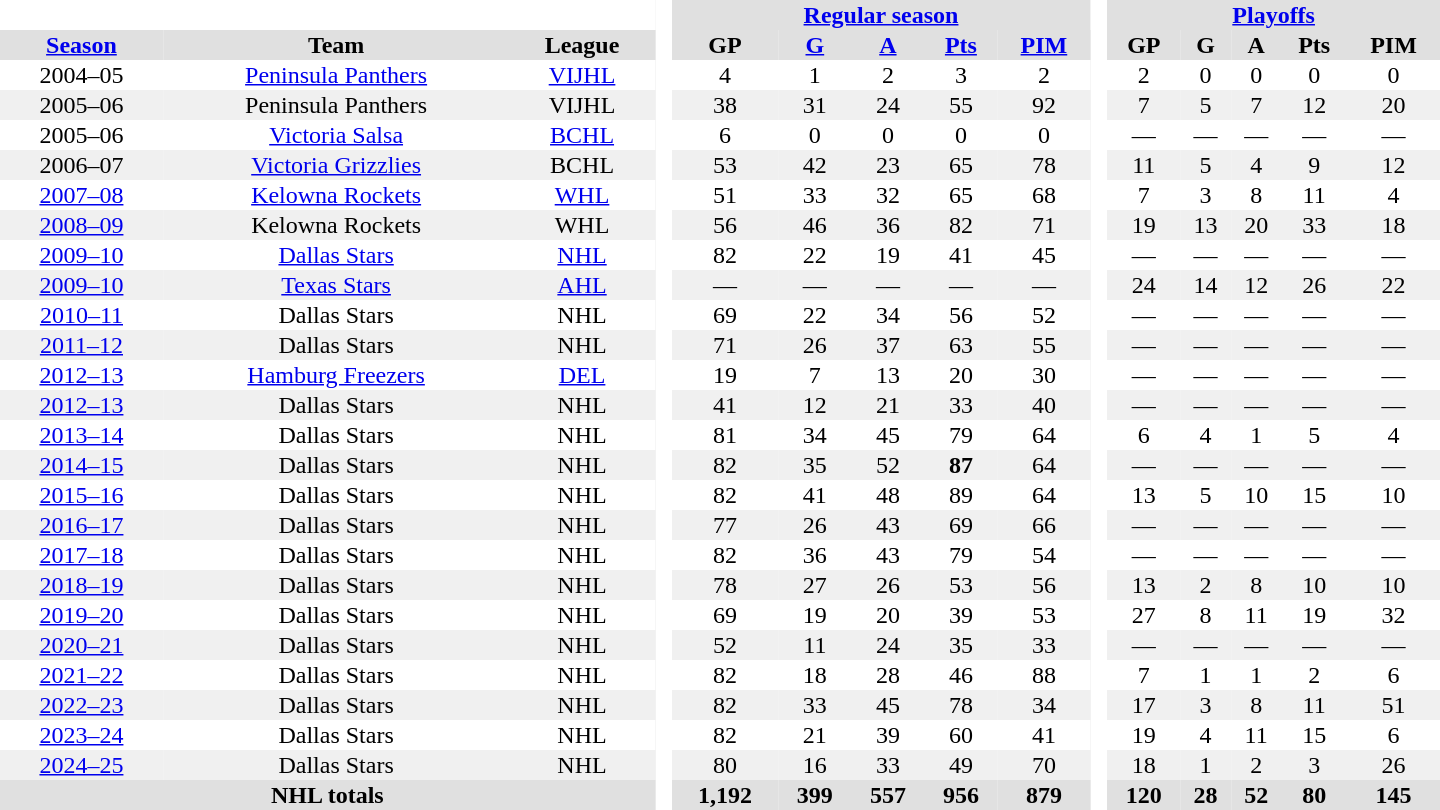<table border="0" cellpadding="1" cellspacing="0" style="text-align:center; width:60em;">
<tr style="background:#e0e0e0;">
<th colspan="3" bgcolor="#ffffff"> </th>
<th rowspan="99" bgcolor="#ffffff"> </th>
<th colspan="5"><a href='#'>Regular season</a></th>
<th rowspan="99" bgcolor="#ffffff"> </th>
<th colspan="5"><a href='#'>Playoffs</a></th>
</tr>
<tr style="background:#e0e0e0;">
<th><a href='#'>Season</a></th>
<th>Team</th>
<th>League</th>
<th>GP</th>
<th><a href='#'>G</a></th>
<th><a href='#'>A</a></th>
<th><a href='#'>Pts</a></th>
<th><a href='#'>PIM</a></th>
<th>GP</th>
<th>G</th>
<th>A</th>
<th>Pts</th>
<th>PIM</th>
</tr>
<tr>
<td>2004–05</td>
<td><a href='#'>Peninsula Panthers</a></td>
<td><a href='#'>VIJHL</a></td>
<td>4</td>
<td>1</td>
<td>2</td>
<td>3</td>
<td>2</td>
<td>2</td>
<td>0</td>
<td>0</td>
<td>0</td>
<td>0</td>
</tr>
<tr bgcolor="#f0f0f0">
<td>2005–06</td>
<td>Peninsula Panthers</td>
<td>VIJHL</td>
<td>38</td>
<td>31</td>
<td>24</td>
<td>55</td>
<td>92</td>
<td>7</td>
<td>5</td>
<td>7</td>
<td>12</td>
<td>20</td>
</tr>
<tr>
<td>2005–06</td>
<td><a href='#'>Victoria Salsa</a></td>
<td><a href='#'>BCHL</a></td>
<td>6</td>
<td>0</td>
<td>0</td>
<td>0</td>
<td>0</td>
<td>—</td>
<td>—</td>
<td>—</td>
<td>—</td>
<td>—</td>
</tr>
<tr bgcolor="#f0f0f0">
<td>2006–07</td>
<td><a href='#'>Victoria Grizzlies</a></td>
<td>BCHL</td>
<td>53</td>
<td>42</td>
<td>23</td>
<td>65</td>
<td>78</td>
<td>11</td>
<td>5</td>
<td>4</td>
<td>9</td>
<td>12</td>
</tr>
<tr>
<td><a href='#'>2007–08</a></td>
<td><a href='#'>Kelowna Rockets</a></td>
<td><a href='#'>WHL</a></td>
<td>51</td>
<td>33</td>
<td>32</td>
<td>65</td>
<td>68</td>
<td>7</td>
<td>3</td>
<td>8</td>
<td>11</td>
<td>4</td>
</tr>
<tr bgcolor="#f0f0f0">
<td><a href='#'>2008–09</a></td>
<td>Kelowna Rockets</td>
<td>WHL</td>
<td>56</td>
<td>46</td>
<td>36</td>
<td>82</td>
<td>71</td>
<td>19</td>
<td>13</td>
<td>20</td>
<td>33</td>
<td>18</td>
</tr>
<tr>
<td><a href='#'>2009–10</a></td>
<td><a href='#'>Dallas Stars</a></td>
<td><a href='#'>NHL</a></td>
<td>82</td>
<td>22</td>
<td>19</td>
<td>41</td>
<td>45</td>
<td>—</td>
<td>—</td>
<td>—</td>
<td>—</td>
<td>—</td>
</tr>
<tr bgcolor="#f0f0f0">
<td><a href='#'>2009–10</a></td>
<td><a href='#'>Texas Stars</a></td>
<td><a href='#'>AHL</a></td>
<td>—</td>
<td>—</td>
<td>—</td>
<td>—</td>
<td>—</td>
<td>24</td>
<td>14</td>
<td>12</td>
<td>26</td>
<td>22</td>
</tr>
<tr>
<td><a href='#'>2010–11</a></td>
<td>Dallas Stars</td>
<td>NHL</td>
<td>69</td>
<td>22</td>
<td>34</td>
<td>56</td>
<td>52</td>
<td>—</td>
<td>—</td>
<td>—</td>
<td>—</td>
<td>—</td>
</tr>
<tr bgcolor="#f0f0f0">
<td><a href='#'>2011–12</a></td>
<td>Dallas Stars</td>
<td>NHL</td>
<td>71</td>
<td>26</td>
<td>37</td>
<td>63</td>
<td>55</td>
<td>—</td>
<td>—</td>
<td>—</td>
<td>—</td>
<td>—</td>
</tr>
<tr>
<td><a href='#'>2012–13</a></td>
<td><a href='#'>Hamburg Freezers</a></td>
<td><a href='#'>DEL</a></td>
<td>19</td>
<td>7</td>
<td>13</td>
<td>20</td>
<td>30</td>
<td>—</td>
<td>—</td>
<td>—</td>
<td>—</td>
<td>—</td>
</tr>
<tr bgcolor="#f0f0f0">
<td><a href='#'>2012–13</a></td>
<td>Dallas Stars</td>
<td>NHL</td>
<td>41</td>
<td>12</td>
<td>21</td>
<td>33</td>
<td>40</td>
<td>—</td>
<td>—</td>
<td>—</td>
<td>—</td>
<td>—</td>
</tr>
<tr>
<td><a href='#'>2013–14</a></td>
<td>Dallas Stars</td>
<td>NHL</td>
<td>81</td>
<td>34</td>
<td>45</td>
<td>79</td>
<td>64</td>
<td>6</td>
<td>4</td>
<td>1</td>
<td>5</td>
<td>4</td>
</tr>
<tr bgcolor="#f0f0f0">
<td><a href='#'>2014–15</a></td>
<td>Dallas Stars</td>
<td>NHL</td>
<td>82</td>
<td>35</td>
<td>52</td>
<td><strong>87</strong></td>
<td>64</td>
<td>—</td>
<td>—</td>
<td>—</td>
<td>—</td>
<td>—</td>
</tr>
<tr>
<td><a href='#'>2015–16</a></td>
<td>Dallas Stars</td>
<td>NHL</td>
<td>82</td>
<td>41</td>
<td>48</td>
<td>89</td>
<td>64</td>
<td>13</td>
<td>5</td>
<td>10</td>
<td>15</td>
<td>10</td>
</tr>
<tr bgcolor="#f0f0f0">
<td><a href='#'>2016–17</a></td>
<td>Dallas Stars</td>
<td>NHL</td>
<td>77</td>
<td>26</td>
<td>43</td>
<td>69</td>
<td>66</td>
<td>—</td>
<td>—</td>
<td>—</td>
<td>—</td>
<td>—</td>
</tr>
<tr>
<td><a href='#'>2017–18</a></td>
<td>Dallas Stars</td>
<td>NHL</td>
<td>82</td>
<td>36</td>
<td>43</td>
<td>79</td>
<td>54</td>
<td>—</td>
<td>—</td>
<td>—</td>
<td>—</td>
<td>—</td>
</tr>
<tr bgcolor="#f0f0f0">
<td><a href='#'>2018–19</a></td>
<td>Dallas Stars</td>
<td>NHL</td>
<td>78</td>
<td>27</td>
<td>26</td>
<td>53</td>
<td>56</td>
<td>13</td>
<td>2</td>
<td>8</td>
<td>10</td>
<td>10</td>
</tr>
<tr>
<td><a href='#'>2019–20</a></td>
<td>Dallas Stars</td>
<td>NHL</td>
<td>69</td>
<td>19</td>
<td>20</td>
<td>39</td>
<td>53</td>
<td>27</td>
<td>8</td>
<td>11</td>
<td>19</td>
<td>32</td>
</tr>
<tr bgcolor="#f0f0f0">
<td><a href='#'>2020–21</a></td>
<td>Dallas Stars</td>
<td>NHL</td>
<td>52</td>
<td>11</td>
<td>24</td>
<td>35</td>
<td>33</td>
<td>—</td>
<td>—</td>
<td>—</td>
<td>—</td>
<td>—</td>
</tr>
<tr>
<td><a href='#'>2021–22</a></td>
<td>Dallas Stars</td>
<td>NHL</td>
<td>82</td>
<td>18</td>
<td>28</td>
<td>46</td>
<td>88</td>
<td>7</td>
<td>1</td>
<td>1</td>
<td>2</td>
<td>6</td>
</tr>
<tr bgcolor="#f0f0f0">
<td><a href='#'>2022–23</a></td>
<td>Dallas Stars</td>
<td>NHL</td>
<td>82</td>
<td>33</td>
<td>45</td>
<td>78</td>
<td>34</td>
<td>17</td>
<td>3</td>
<td>8</td>
<td>11</td>
<td>51</td>
</tr>
<tr>
<td><a href='#'>2023–24</a></td>
<td>Dallas Stars</td>
<td>NHL</td>
<td>82</td>
<td>21</td>
<td>39</td>
<td>60</td>
<td>41</td>
<td>19</td>
<td>4</td>
<td>11</td>
<td>15</td>
<td>6</td>
</tr>
<tr bgcolor="#f0f0f0">
<td><a href='#'>2024–25</a></td>
<td>Dallas Stars</td>
<td>NHL</td>
<td>80</td>
<td>16</td>
<td>33</td>
<td>49</td>
<td>70</td>
<td>18</td>
<td>1</td>
<td>2</td>
<td>3</td>
<td>26</td>
</tr>
<tr style="background:#e0e0e0;">
<th colspan="3">NHL totals</th>
<th>1,192</th>
<th>399</th>
<th>557</th>
<th>956</th>
<th>879</th>
<th>120</th>
<th>28</th>
<th>52</th>
<th>80</th>
<th>145</th>
</tr>
</table>
